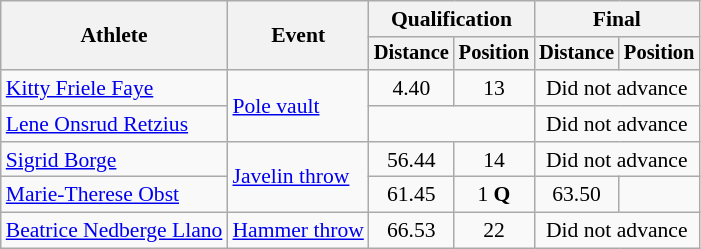<table class=wikitable style=font-size:90%>
<tr>
<th rowspan=2>Athlete</th>
<th rowspan=2>Event</th>
<th colspan=2>Qualification</th>
<th colspan=2>Final</th>
</tr>
<tr style=font-size:95%>
<th>Distance</th>
<th>Position</th>
<th>Distance</th>
<th>Position</th>
</tr>
<tr align=center>
<td align=left><a href='#'>Kitty Friele Faye</a></td>
<td align=left rowspan=2><a href='#'>Pole vault</a></td>
<td>4.40</td>
<td>13</td>
<td colspan=2>Did not advance</td>
</tr>
<tr align=center>
<td align=left><a href='#'>Lene Onsrud Retzius</a></td>
<td colspan=2></td>
<td colspan=2>Did not advance</td>
</tr>
<tr align=center>
<td align=left><a href='#'>Sigrid Borge</a></td>
<td align=left rowspan=2><a href='#'>Javelin throw</a></td>
<td>56.44</td>
<td>14</td>
<td colspan=2>Did not advance</td>
</tr>
<tr align=center>
<td align=left><a href='#'>Marie-Therese Obst</a></td>
<td>61.45</td>
<td>1 <strong>Q</strong></td>
<td>63.50 </td>
<td></td>
</tr>
<tr align=center>
<td align=left><a href='#'>Beatrice Nedberge Llano</a></td>
<td align=left><a href='#'>Hammer throw</a></td>
<td>66.53</td>
<td>22</td>
<td colspan=2>Did not advance</td>
</tr>
</table>
